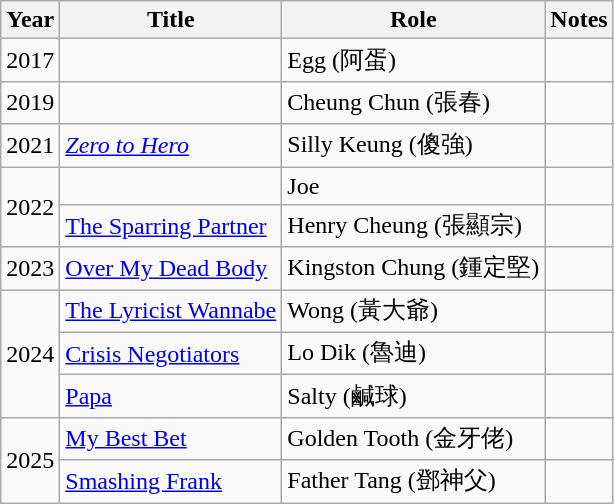<table class="wikitable">
<tr>
<th>Year</th>
<th>Title</th>
<th>Role</th>
<th>Notes</th>
</tr>
<tr>
<td>2017</td>
<td><em></em></td>
<td>Egg (阿蛋)</td>
<td></td>
</tr>
<tr>
<td>2019</td>
<td><em></em></td>
<td>Cheung Chun (張春)</td>
<td></td>
</tr>
<tr>
<td>2021</td>
<td><em><a href='#'>Zero to Hero</a></em></td>
<td>Silly Keung (傻強)</td>
<td></td>
</tr>
<tr>
<td rowspan="2">2022</td>
<td><em></td>
<td>Joe</td>
<td></td>
</tr>
<tr>
<td></em><a href='#'>The Sparring Partner</a><em></td>
<td>Henry Cheung (張顯宗)</td>
<td></td>
</tr>
<tr>
<td>2023</td>
<td></em><a href='#'>Over My Dead Body</a><em></td>
<td>Kingston Chung (鍾定堅)</td>
<td></td>
</tr>
<tr>
<td rowspan="3">2024</td>
<td></em><a href='#'>The Lyricist Wannabe</a><em></td>
<td>Wong (黃大爺)</td>
<td></td>
</tr>
<tr>
<td></em><a href='#'>Crisis Negotiators</a><em></td>
<td>Lo Dik (魯迪)</td>
<td></td>
</tr>
<tr>
<td></em><a href='#'>Papa</a><em></td>
<td>Salty (鹹球)</td>
<td></td>
</tr>
<tr>
<td rowspan="2">2025</td>
<td></em><a href='#'>My Best Bet</a><em></td>
<td>Golden Tooth (金牙佬)</td>
<td></td>
</tr>
<tr>
<td></em><a href='#'>Smashing Frank</a><em></td>
<td>Father Tang (鄧神父)</td>
<td></td>
</tr>
</table>
